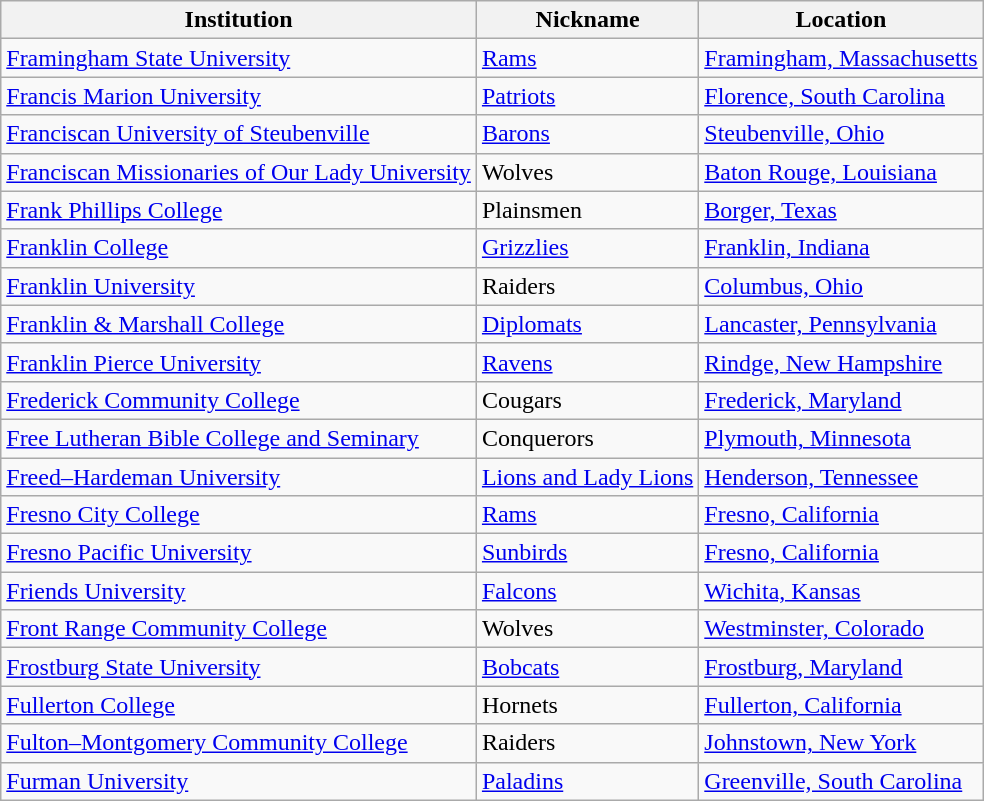<table class="wikitable">
<tr>
<th>Institution</th>
<th>Nickname</th>
<th>Location</th>
</tr>
<tr>
<td><a href='#'>Framingham State University</a></td>
<td><a href='#'>Rams</a></td>
<td><a href='#'>Framingham, Massachusetts</a></td>
</tr>
<tr>
<td><a href='#'>Francis Marion University</a></td>
<td><a href='#'>Patriots</a></td>
<td><a href='#'>Florence, South Carolina</a></td>
</tr>
<tr>
<td><a href='#'>Franciscan University of Steubenville</a></td>
<td><a href='#'>Barons</a></td>
<td><a href='#'>Steubenville, Ohio</a></td>
</tr>
<tr>
<td><a href='#'>Franciscan Missionaries of Our Lady University</a></td>
<td>Wolves</td>
<td><a href='#'>Baton Rouge, Louisiana</a></td>
</tr>
<tr>
<td><a href='#'>Frank Phillips College</a></td>
<td>Plainsmen</td>
<td><a href='#'>Borger, Texas</a></td>
</tr>
<tr>
<td><a href='#'>Franklin College</a></td>
<td><a href='#'>Grizzlies</a></td>
<td><a href='#'>Franklin, Indiana</a></td>
</tr>
<tr>
<td><a href='#'>Franklin University</a></td>
<td>Raiders</td>
<td><a href='#'>Columbus, Ohio</a></td>
</tr>
<tr>
<td><a href='#'>Franklin & Marshall College</a></td>
<td><a href='#'>Diplomats</a></td>
<td><a href='#'>Lancaster, Pennsylvania</a></td>
</tr>
<tr>
<td><a href='#'>Franklin Pierce University</a></td>
<td><a href='#'>Ravens</a></td>
<td><a href='#'>Rindge, New Hampshire</a></td>
</tr>
<tr>
<td><a href='#'>Frederick Community College</a></td>
<td>Cougars</td>
<td><a href='#'>Frederick, Maryland</a></td>
</tr>
<tr>
<td><a href='#'>Free Lutheran Bible College and Seminary</a></td>
<td>Conquerors</td>
<td><a href='#'>Plymouth, Minnesota</a></td>
</tr>
<tr>
<td><a href='#'>Freed–Hardeman University</a></td>
<td><a href='#'>Lions and Lady Lions</a></td>
<td><a href='#'>Henderson, Tennessee</a></td>
</tr>
<tr>
<td><a href='#'>Fresno City College</a></td>
<td><a href='#'>Rams</a></td>
<td><a href='#'>Fresno, California</a></td>
</tr>
<tr>
<td><a href='#'>Fresno Pacific University</a></td>
<td><a href='#'>Sunbirds</a></td>
<td><a href='#'>Fresno, California</a></td>
</tr>
<tr>
<td><a href='#'>Friends University</a></td>
<td><a href='#'>Falcons</a></td>
<td><a href='#'>Wichita, Kansas</a></td>
</tr>
<tr>
<td><a href='#'>Front Range Community College</a></td>
<td>Wolves</td>
<td><a href='#'>Westminster, Colorado</a></td>
</tr>
<tr>
<td><a href='#'>Frostburg State University</a></td>
<td><a href='#'>Bobcats</a></td>
<td><a href='#'>Frostburg, Maryland</a></td>
</tr>
<tr>
<td><a href='#'>Fullerton College</a></td>
<td>Hornets</td>
<td><a href='#'>Fullerton, California</a></td>
</tr>
<tr>
<td><a href='#'>Fulton–Montgomery Community College</a></td>
<td>Raiders</td>
<td><a href='#'>Johnstown, New York</a></td>
</tr>
<tr>
<td><a href='#'>Furman University</a></td>
<td><a href='#'>Paladins</a></td>
<td><a href='#'>Greenville, South Carolina</a></td>
</tr>
</table>
